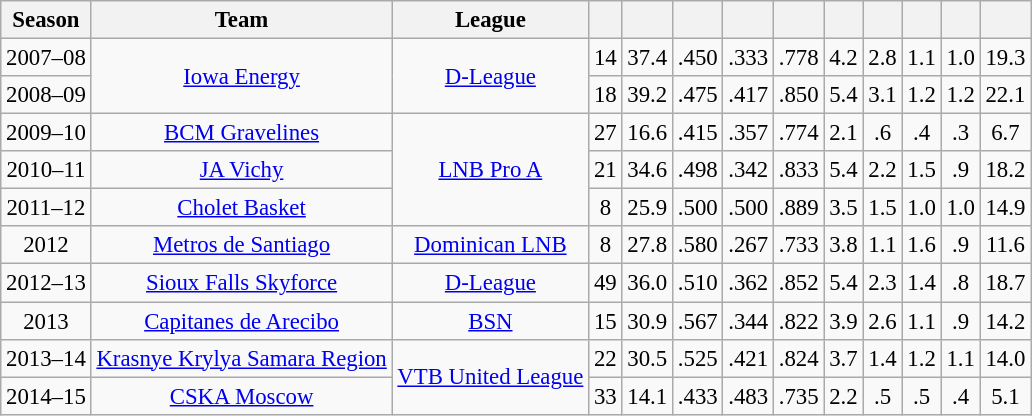<table class="wikitable sortable" style="font-size:95%; text-align:center;">
<tr>
<th>Season</th>
<th>Team</th>
<th>League</th>
<th></th>
<th></th>
<th></th>
<th></th>
<th></th>
<th></th>
<th></th>
<th></th>
<th></th>
<th></th>
</tr>
<tr>
<td>2007–08</td>
<td rowspan="2"><a href='#'>Iowa Energy</a></td>
<td rowspan="2"><a href='#'>D-League</a></td>
<td>14</td>
<td>37.4</td>
<td>.450</td>
<td>.333</td>
<td>.778</td>
<td>4.2</td>
<td>2.8</td>
<td>1.1</td>
<td>1.0</td>
<td>19.3</td>
</tr>
<tr>
<td>2008–09</td>
<td>18</td>
<td>39.2</td>
<td>.475</td>
<td>.417</td>
<td>.850</td>
<td>5.4</td>
<td>3.1</td>
<td>1.2</td>
<td>1.2</td>
<td>22.1</td>
</tr>
<tr>
<td>2009–10</td>
<td><a href='#'>BCM Gravelines</a></td>
<td rowspan="3"><a href='#'>LNB Pro A</a></td>
<td>27</td>
<td>16.6</td>
<td>.415</td>
<td>.357</td>
<td>.774</td>
<td>2.1</td>
<td>.6</td>
<td>.4</td>
<td>.3</td>
<td>6.7</td>
</tr>
<tr>
<td>2010–11</td>
<td><a href='#'>JA Vichy</a></td>
<td>21</td>
<td>34.6</td>
<td>.498</td>
<td>.342</td>
<td>.833</td>
<td>5.4</td>
<td>2.2</td>
<td>1.5</td>
<td>.9</td>
<td>18.2</td>
</tr>
<tr>
<td>2011–12</td>
<td><a href='#'>Cholet Basket</a></td>
<td>8</td>
<td>25.9</td>
<td>.500</td>
<td>.500</td>
<td>.889</td>
<td>3.5</td>
<td>1.5</td>
<td>1.0</td>
<td>1.0</td>
<td>14.9</td>
</tr>
<tr>
<td>2012</td>
<td><a href='#'>Metros de Santiago</a></td>
<td><a href='#'>Dominican LNB</a></td>
<td>8</td>
<td>27.8</td>
<td>.580</td>
<td>.267</td>
<td>.733</td>
<td>3.8</td>
<td>1.1</td>
<td>1.6</td>
<td>.9</td>
<td>11.6</td>
</tr>
<tr>
<td>2012–13</td>
<td><a href='#'>Sioux Falls Skyforce</a></td>
<td><a href='#'>D-League</a></td>
<td>49</td>
<td>36.0</td>
<td>.510</td>
<td>.362</td>
<td>.852</td>
<td>5.4</td>
<td>2.3</td>
<td>1.4</td>
<td>.8</td>
<td>18.7</td>
</tr>
<tr>
<td>2013</td>
<td><a href='#'>Capitanes de Arecibo</a></td>
<td><a href='#'>BSN</a></td>
<td>15</td>
<td>30.9</td>
<td>.567</td>
<td>.344</td>
<td>.822</td>
<td>3.9</td>
<td>2.6</td>
<td>1.1</td>
<td>.9</td>
<td>14.2</td>
</tr>
<tr>
<td>2013–14</td>
<td><a href='#'>Krasnye Krylya Samara Region</a></td>
<td rowspan="2"><a href='#'>VTB United League</a></td>
<td>22</td>
<td>30.5</td>
<td>.525</td>
<td>.421</td>
<td>.824</td>
<td>3.7</td>
<td>1.4</td>
<td>1.2</td>
<td>1.1</td>
<td>14.0</td>
</tr>
<tr>
<td>2014–15</td>
<td><a href='#'>CSKA Moscow</a></td>
<td>33</td>
<td>14.1</td>
<td>.433</td>
<td>.483</td>
<td>.735</td>
<td>2.2</td>
<td>.5</td>
<td>.5</td>
<td>.4</td>
<td>5.1</td>
</tr>
</table>
